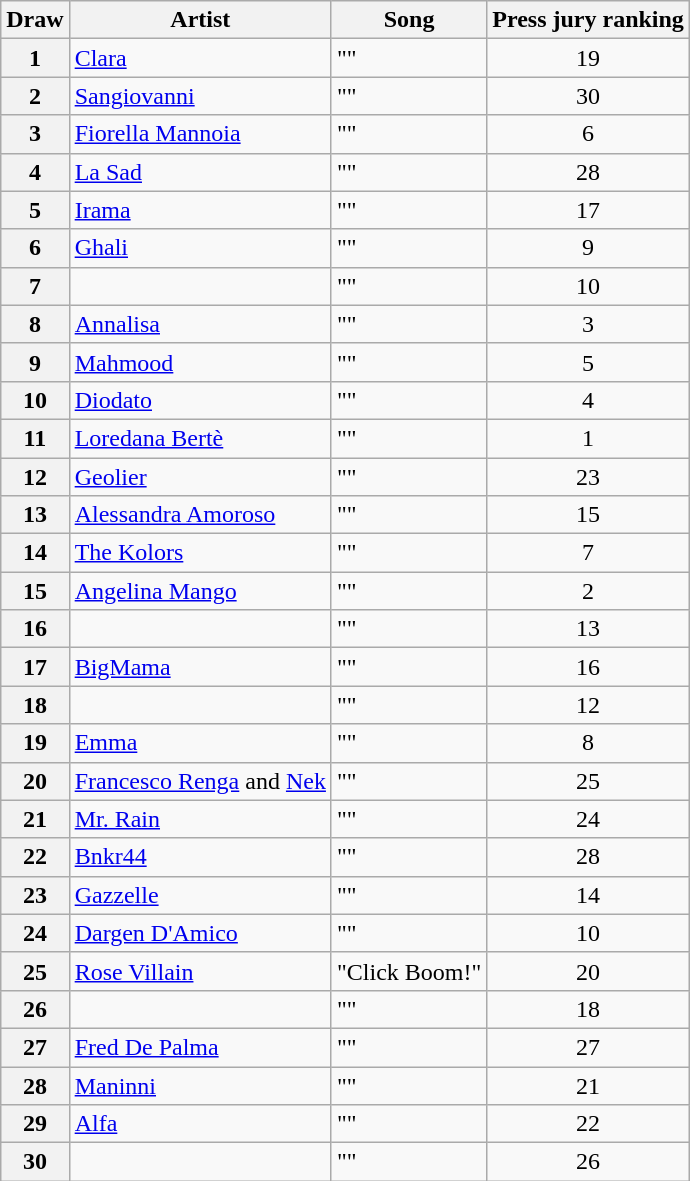<table class="wikitable sortable plainrowheaders" style="text-align:center">
<tr>
<th>Draw</th>
<th>Artist</th>
<th>Song</th>
<th>Press jury ranking</th>
</tr>
<tr>
<th scope="row" style="text-align:center">1</th>
<td align="left"><a href='#'>Clara</a></td>
<td align="left">""</td>
<td>19</td>
</tr>
<tr>
<th scope="row" style="text-align:center">2</th>
<td align="left"><a href='#'>Sangiovanni</a></td>
<td align="left">""</td>
<td>30</td>
</tr>
<tr>
<th scope="row" style="text-align:center">3</th>
<td align="left"><a href='#'>Fiorella Mannoia</a></td>
<td align="left">""</td>
<td>6</td>
</tr>
<tr>
<th scope="row" style="text-align:center">4</th>
<td align="left"><a href='#'>La Sad</a></td>
<td align="left">""</td>
<td>28</td>
</tr>
<tr>
<th scope="row" style="text-align:center">5</th>
<td align="left"><a href='#'>Irama</a></td>
<td align="left">""</td>
<td>17</td>
</tr>
<tr>
<th scope="row" style="text-align:center">6</th>
<td align="left"><a href='#'>Ghali</a></td>
<td align="left">""</td>
<td>9</td>
</tr>
<tr>
<th scope="row" style="text-align:center">7</th>
<td align="left"></td>
<td align="left">""</td>
<td>10</td>
</tr>
<tr>
<th scope="row" style="text-align:center">8</th>
<td align="left"><a href='#'>Annalisa</a></td>
<td align="left">""</td>
<td>3</td>
</tr>
<tr>
<th scope="row" style="text-align:center">9</th>
<td align="left"><a href='#'>Mahmood</a></td>
<td align="left">""</td>
<td>5</td>
</tr>
<tr>
<th scope="row" style="text-align:center">10</th>
<td align="left"><a href='#'>Diodato</a></td>
<td align="left">""</td>
<td>4</td>
</tr>
<tr>
<th scope="row" style="text-align:center">11</th>
<td align="left"><a href='#'>Loredana Bertè</a></td>
<td align="left">""</td>
<td>1</td>
</tr>
<tr>
<th scope="row" style="text-align:center">12</th>
<td align="left"><a href='#'>Geolier</a></td>
<td align="left">""</td>
<td>23</td>
</tr>
<tr>
<th scope="row" style="text-align:center">13</th>
<td align="left"><a href='#'>Alessandra Amoroso</a></td>
<td align="left">""</td>
<td>15</td>
</tr>
<tr>
<th scope="row" style="text-align:center">14</th>
<td align="left"><a href='#'>The Kolors</a></td>
<td align="left">""</td>
<td>7</td>
</tr>
<tr>
<th scope="row" style="text-align:center">15</th>
<td align="left"><a href='#'>Angelina Mango</a></td>
<td align="left">""</td>
<td>2</td>
</tr>
<tr>
<th scope="row" style="text-align:center">16</th>
<td align="left"></td>
<td align="left">""</td>
<td>13</td>
</tr>
<tr>
<th scope="row" style="text-align:center">17</th>
<td align="left"><a href='#'>BigMama</a></td>
<td align="left">""</td>
<td>16</td>
</tr>
<tr>
<th scope="row" style="text-align:center">18</th>
<td align="left"></td>
<td align="left">""</td>
<td>12</td>
</tr>
<tr>
<th scope="row" style="text-align:center">19</th>
<td align="left"><a href='#'>Emma</a></td>
<td align="left">""</td>
<td>8</td>
</tr>
<tr>
<th scope="row" style="text-align:center">20</th>
<td align="left"><a href='#'>Francesco Renga</a> and <a href='#'>Nek</a></td>
<td align="left">""</td>
<td>25</td>
</tr>
<tr>
<th scope="row" style="text-align:center">21</th>
<td align="left"><a href='#'>Mr. Rain</a></td>
<td align="left">""</td>
<td>24</td>
</tr>
<tr>
<th scope="row" style="text-align:center">22</th>
<td align="left"><a href='#'>Bnkr44</a></td>
<td align="left">""</td>
<td>28</td>
</tr>
<tr>
<th scope="row" style="text-align:center">23</th>
<td align="left"><a href='#'>Gazzelle</a></td>
<td align="left">""</td>
<td>14</td>
</tr>
<tr>
<th scope="row" style="text-align:center">24</th>
<td align="left"><a href='#'>Dargen D'Amico</a></td>
<td align="left">""</td>
<td>10</td>
</tr>
<tr>
<th scope="row" style="text-align:center">25</th>
<td align="left"><a href='#'>Rose Villain</a></td>
<td align="left">"Click Boom!"</td>
<td>20</td>
</tr>
<tr>
<th scope="row" style="text-align:center">26</th>
<td align="left"></td>
<td align="left">""</td>
<td>18</td>
</tr>
<tr>
<th scope="row" style="text-align:center">27</th>
<td align="left"><a href='#'>Fred De Palma</a></td>
<td align="left">""</td>
<td>27</td>
</tr>
<tr>
<th scope="row" style="text-align:center">28</th>
<td align="left"><a href='#'>Maninni</a></td>
<td align="left">""</td>
<td>21</td>
</tr>
<tr>
<th scope="row" style="text-align:center">29</th>
<td align="left"><a href='#'>Alfa</a></td>
<td align="left">""</td>
<td>22</td>
</tr>
<tr>
<th scope="row" style="text-align:center">30</th>
<td align="left"></td>
<td align="left">""</td>
<td>26</td>
</tr>
</table>
